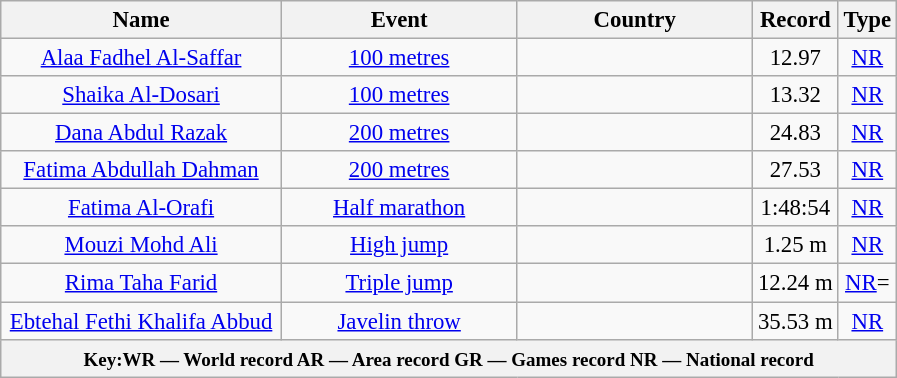<table class="wikitable" style="text-align: center; font-size:95%">
<tr>
<th width="180">Name</th>
<th width="150">Event</th>
<th width="150">Country</th>
<th width="50">Record</th>
<th width="25">Type</th>
</tr>
<tr>
<td><a href='#'>Alaa Fadhel Al-Saffar</a></td>
<td><a href='#'>100 metres</a></td>
<td></td>
<td>12.97</td>
<td><a href='#'>NR</a></td>
</tr>
<tr>
<td><a href='#'>Shaika Al-Dosari</a></td>
<td><a href='#'>100 metres</a></td>
<td></td>
<td>13.32</td>
<td><a href='#'>NR</a></td>
</tr>
<tr>
<td><a href='#'>Dana Abdul Razak</a></td>
<td><a href='#'>200 metres</a></td>
<td></td>
<td>24.83</td>
<td><a href='#'>NR</a></td>
</tr>
<tr>
<td><a href='#'>Fatima Abdullah Dahman</a></td>
<td><a href='#'>200 metres</a></td>
<td></td>
<td>27.53</td>
<td><a href='#'>NR</a></td>
</tr>
<tr>
<td><a href='#'>Fatima Al-Orafi</a></td>
<td><a href='#'>Half marathon</a></td>
<td></td>
<td>1:48:54</td>
<td><a href='#'>NR</a></td>
</tr>
<tr>
<td><a href='#'>Mouzi Mohd Ali</a></td>
<td><a href='#'>High jump</a></td>
<td></td>
<td>1.25 m</td>
<td><a href='#'>NR</a></td>
</tr>
<tr>
<td><a href='#'>Rima Taha Farid</a></td>
<td><a href='#'>Triple jump</a></td>
<td></td>
<td>12.24 m</td>
<td><a href='#'>NR</a>=</td>
</tr>
<tr>
<td><a href='#'>Ebtehal Fethi Khalifa Abbud</a></td>
<td><a href='#'>Javelin throw</a></td>
<td></td>
<td>35.53 m</td>
<td><a href='#'>NR</a></td>
</tr>
<tr>
<th colspan=5><small>Key:WR — World record  AR — Area record  GR — Games record  NR — National record</small></th>
</tr>
</table>
